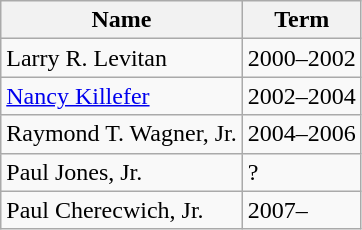<table class="wikitable">
<tr>
<th>Name</th>
<th>Term</th>
</tr>
<tr>
<td>Larry R. Levitan</td>
<td>2000–2002</td>
</tr>
<tr>
<td><a href='#'>Nancy Killefer</a></td>
<td>2002–2004</td>
</tr>
<tr>
<td>Raymond T. Wagner, Jr.</td>
<td>2004–2006</td>
</tr>
<tr>
<td>Paul Jones, Jr.</td>
<td>?</td>
</tr>
<tr>
<td>Paul Cherecwich, Jr.</td>
<td>2007–</td>
</tr>
</table>
